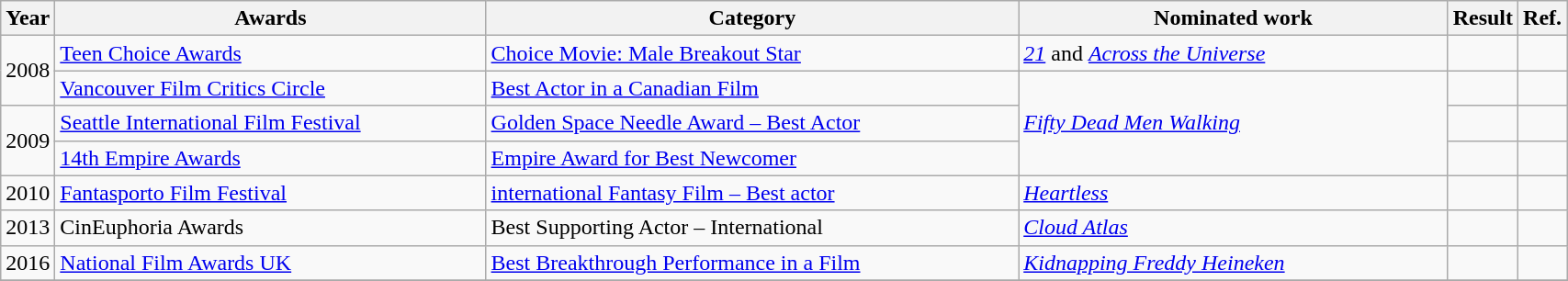<table width="90%" class="wikitable">
<tr>
<th width="10">Year</th>
<th width="360">Awards</th>
<th width="450">Category</th>
<th width="360">Nominated work</th>
<th width="30">Result</th>
<th width="20">Ref.</th>
</tr>
<tr>
<td rowspan="2">2008</td>
<td><a href='#'>Teen Choice Awards</a></td>
<td><a href='#'>Choice Movie: Male Breakout Star</a></td>
<td><em><a href='#'>21</a></em> and <em><a href='#'>Across the Universe</a></em></td>
<td></td>
<td></td>
</tr>
<tr>
<td><a href='#'>Vancouver Film Critics Circle</a></td>
<td><a href='#'>Best Actor in a Canadian Film</a></td>
<td rowspan="3"><em><a href='#'>Fifty Dead Men Walking</a></em></td>
<td></td>
<td></td>
</tr>
<tr>
<td rowspan="2">2009</td>
<td><a href='#'>Seattle International Film Festival</a></td>
<td><a href='#'>Golden Space Needle Award – Best Actor</a></td>
<td></td>
<td></td>
</tr>
<tr>
<td><a href='#'>14th Empire Awards</a></td>
<td><a href='#'>Empire Award for Best Newcomer</a></td>
<td></td>
<td></td>
</tr>
<tr>
<td>2010</td>
<td><a href='#'>Fantasporto Film Festival</a></td>
<td><a href='#'>international Fantasy Film – Best actor</a></td>
<td><em><a href='#'>Heartless</a></em></td>
<td></td>
<td></td>
</tr>
<tr>
<td>2013</td>
<td>CinEuphoria Awards</td>
<td>Best Supporting Actor – International</td>
<td><em><a href='#'>Cloud Atlas</a></em></td>
<td></td>
<td></td>
</tr>
<tr>
<td>2016</td>
<td><a href='#'>National Film Awards UK</a></td>
<td><a href='#'>Best Breakthrough Performance in a Film</a></td>
<td><em><a href='#'>Kidnapping Freddy Heineken</a></em></td>
<td></td>
<td></td>
</tr>
<tr>
</tr>
</table>
